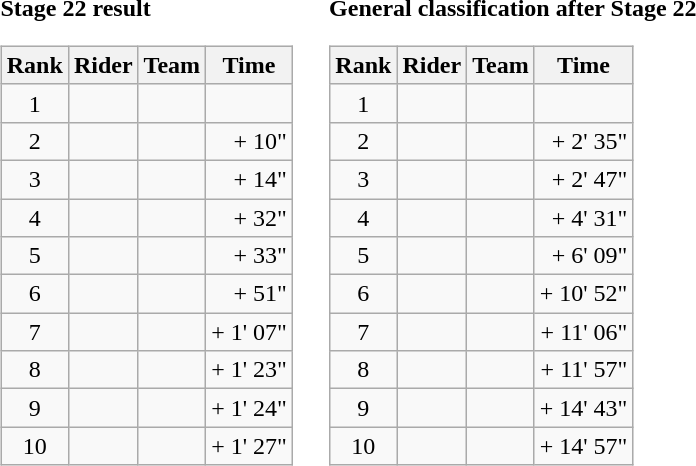<table>
<tr>
<td><strong>Stage 22 result</strong><br><table class="wikitable">
<tr>
<th scope="col">Rank</th>
<th scope="col">Rider</th>
<th scope="col">Team</th>
<th scope="col">Time</th>
</tr>
<tr>
<td style="text-align:center;">1</td>
<td></td>
<td></td>
<td style="text-align:right;"></td>
</tr>
<tr>
<td style="text-align:center;">2</td>
<td></td>
<td></td>
<td style="text-align:right;">+ 10"</td>
</tr>
<tr>
<td style="text-align:center;">3</td>
<td></td>
<td></td>
<td style="text-align:right;">+ 14"</td>
</tr>
<tr>
<td style="text-align:center;">4</td>
<td></td>
<td></td>
<td style="text-align:right;">+ 32"</td>
</tr>
<tr>
<td style="text-align:center;">5</td>
<td></td>
<td></td>
<td style="text-align:right;">+ 33"</td>
</tr>
<tr>
<td style="text-align:center;">6</td>
<td></td>
<td></td>
<td style="text-align:right;">+ 51"</td>
</tr>
<tr>
<td style="text-align:center;">7</td>
<td></td>
<td></td>
<td style="text-align:right;">+ 1' 07"</td>
</tr>
<tr>
<td style="text-align:center;">8</td>
<td></td>
<td></td>
<td style="text-align:right;">+ 1' 23"</td>
</tr>
<tr>
<td style="text-align:center;">9</td>
<td></td>
<td></td>
<td style="text-align:right;">+ 1' 24"</td>
</tr>
<tr>
<td style="text-align:center;">10</td>
<td></td>
<td></td>
<td style="text-align:right;">+ 1' 27"</td>
</tr>
</table>
</td>
<td></td>
<td><strong>General classification after Stage 22</strong><br><table class="wikitable">
<tr>
<th scope="col">Rank</th>
<th scope="col">Rider</th>
<th scope="col">Team</th>
<th scope="col">Time</th>
</tr>
<tr>
<td style="text-align:center;">1</td>
<td></td>
<td></td>
<td style="text-align:right;"></td>
</tr>
<tr>
<td style="text-align:center;">2</td>
<td></td>
<td></td>
<td style="text-align:right;">+ 2' 35"</td>
</tr>
<tr>
<td style="text-align:center;">3</td>
<td></td>
<td></td>
<td style="text-align:right;">+ 2' 47"</td>
</tr>
<tr>
<td style="text-align:center;">4</td>
<td></td>
<td></td>
<td style="text-align:right;">+ 4' 31"</td>
</tr>
<tr>
<td style="text-align:center;">5</td>
<td></td>
<td></td>
<td style="text-align:right;">+ 6' 09"</td>
</tr>
<tr>
<td style="text-align:center;">6</td>
<td></td>
<td></td>
<td style="text-align:right;">+ 10' 52"</td>
</tr>
<tr>
<td style="text-align:center;">7</td>
<td></td>
<td></td>
<td style="text-align:right;">+ 11' 06"</td>
</tr>
<tr>
<td style="text-align:center;">8</td>
<td></td>
<td></td>
<td style="text-align:right;">+ 11' 57"</td>
</tr>
<tr>
<td style="text-align:center;">9</td>
<td></td>
<td></td>
<td style="text-align:right;">+ 14' 43"</td>
</tr>
<tr>
<td style="text-align:center;">10</td>
<td></td>
<td></td>
<td style="text-align:right;">+ 14' 57"</td>
</tr>
</table>
</td>
</tr>
</table>
